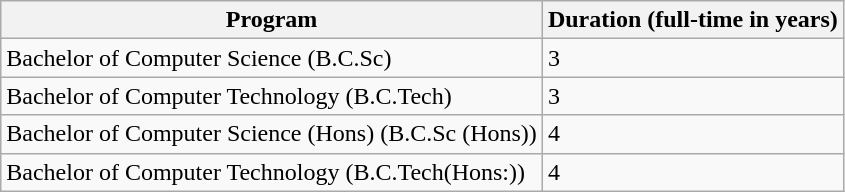<table class="wikitable">
<tr>
<th>Program</th>
<th>Duration (full-time in years)</th>
</tr>
<tr>
<td>Bachelor of Computer Science (B.C.Sc)</td>
<td>3</td>
</tr>
<tr>
<td>Bachelor of Computer Technology (B.C.Tech)</td>
<td>3</td>
</tr>
<tr>
<td>Bachelor of Computer Science (Hons) (B.C.Sc (Hons))</td>
<td>4</td>
</tr>
<tr>
<td>Bachelor of Computer Technology (B.C.Tech(Hons:))</td>
<td>4</td>
</tr>
</table>
